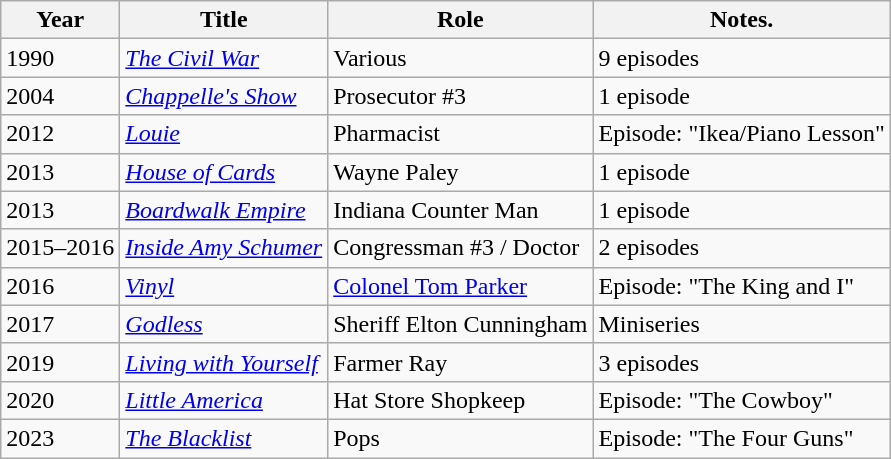<table class="wikitable">
<tr>
<th>Year</th>
<th>Title</th>
<th>Role</th>
<th>Notes.</th>
</tr>
<tr>
<td>1990</td>
<td><em><a href='#'>The Civil War</a></em></td>
<td>Various</td>
<td>9 episodes</td>
</tr>
<tr>
<td>2004</td>
<td><em><a href='#'>Chappelle's Show</a></em></td>
<td>Prosecutor #3</td>
<td>1 episode</td>
</tr>
<tr>
<td>2012</td>
<td><em><a href='#'>Louie</a></em></td>
<td>Pharmacist</td>
<td>Episode: "Ikea/Piano Lesson"</td>
</tr>
<tr>
<td>2013</td>
<td><em><a href='#'>House of Cards</a></em></td>
<td>Wayne Paley</td>
<td>1 episode</td>
</tr>
<tr>
<td>2013</td>
<td><em><a href='#'>Boardwalk Empire</a></em></td>
<td>Indiana Counter Man</td>
<td>1 episode</td>
</tr>
<tr>
<td>2015–2016</td>
<td><em><a href='#'>Inside Amy Schumer</a></em></td>
<td>Congressman #3 / Doctor</td>
<td>2 episodes</td>
</tr>
<tr>
<td>2016</td>
<td><em><a href='#'>Vinyl</a></em></td>
<td><a href='#'>Colonel Tom Parker</a></td>
<td>Episode: "The King and I"</td>
</tr>
<tr>
<td>2017</td>
<td><em><a href='#'>Godless</a></em></td>
<td>Sheriff Elton Cunningham</td>
<td>Miniseries</td>
</tr>
<tr>
<td>2019</td>
<td><em><a href='#'>Living with Yourself</a></em></td>
<td>Farmer Ray</td>
<td>3 episodes</td>
</tr>
<tr>
<td>2020</td>
<td><em><a href='#'>Little America</a></em></td>
<td>Hat Store Shopkeep</td>
<td>Episode: "The Cowboy"</td>
</tr>
<tr>
<td>2023</td>
<td><em><a href='#'>The Blacklist</a></em></td>
<td>Pops</td>
<td>Episode: "The Four Guns"</td>
</tr>
</table>
